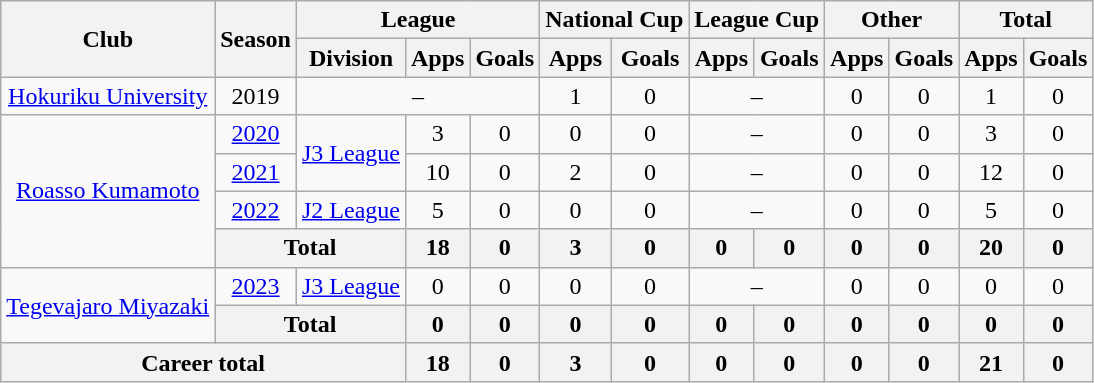<table class="wikitable" style="text-align: center">
<tr>
<th rowspan="2">Club</th>
<th rowspan="2">Season</th>
<th colspan="3">League</th>
<th colspan="2">National Cup</th>
<th colspan="2">League Cup</th>
<th colspan="2">Other</th>
<th colspan="2">Total</th>
</tr>
<tr>
<th>Division</th>
<th>Apps</th>
<th>Goals</th>
<th>Apps</th>
<th>Goals</th>
<th>Apps</th>
<th>Goals</th>
<th>Apps</th>
<th>Goals</th>
<th>Apps</th>
<th>Goals</th>
</tr>
<tr>
<td><a href='#'>Hokuriku University</a></td>
<td>2019</td>
<td colspan="3">–</td>
<td>1</td>
<td>0</td>
<td colspan="2">–</td>
<td>0</td>
<td>0</td>
<td>1</td>
<td>0</td>
</tr>
<tr>
<td rowspan="4"><a href='#'>Roasso Kumamoto</a></td>
<td><a href='#'>2020</a></td>
<td rowspan="2"><a href='#'>J3 League</a></td>
<td>3</td>
<td>0</td>
<td>0</td>
<td>0</td>
<td colspan="2">–</td>
<td>0</td>
<td>0</td>
<td>3</td>
<td>0</td>
</tr>
<tr>
<td><a href='#'>2021</a></td>
<td>10</td>
<td>0</td>
<td>2</td>
<td>0</td>
<td colspan="2">–</td>
<td>0</td>
<td>0</td>
<td>12</td>
<td>0</td>
</tr>
<tr>
<td><a href='#'>2022</a></td>
<td><a href='#'>J2 League</a></td>
<td>5</td>
<td>0</td>
<td>0</td>
<td>0</td>
<td colspan="2">–</td>
<td>0</td>
<td>0</td>
<td>5</td>
<td>0</td>
</tr>
<tr>
<th colspan=2>Total</th>
<th>18</th>
<th>0</th>
<th>3</th>
<th>0</th>
<th>0</th>
<th>0</th>
<th>0</th>
<th>0</th>
<th>20</th>
<th>0</th>
</tr>
<tr>
<td rowspan="2"><a href='#'>Tegevajaro Miyazaki</a></td>
<td><a href='#'>2023</a></td>
<td><a href='#'>J3 League</a></td>
<td>0</td>
<td>0</td>
<td>0</td>
<td>0</td>
<td colspan="2">–</td>
<td>0</td>
<td>0</td>
<td>0</td>
<td>0</td>
</tr>
<tr>
<th colspan=2>Total</th>
<th>0</th>
<th>0</th>
<th>0</th>
<th>0</th>
<th>0</th>
<th>0</th>
<th>0</th>
<th>0</th>
<th>0</th>
<th>0</th>
</tr>
<tr>
<th colspan=3>Career total</th>
<th>18</th>
<th>0</th>
<th>3</th>
<th>0</th>
<th>0</th>
<th>0</th>
<th>0</th>
<th>0</th>
<th>21</th>
<th>0</th>
</tr>
</table>
